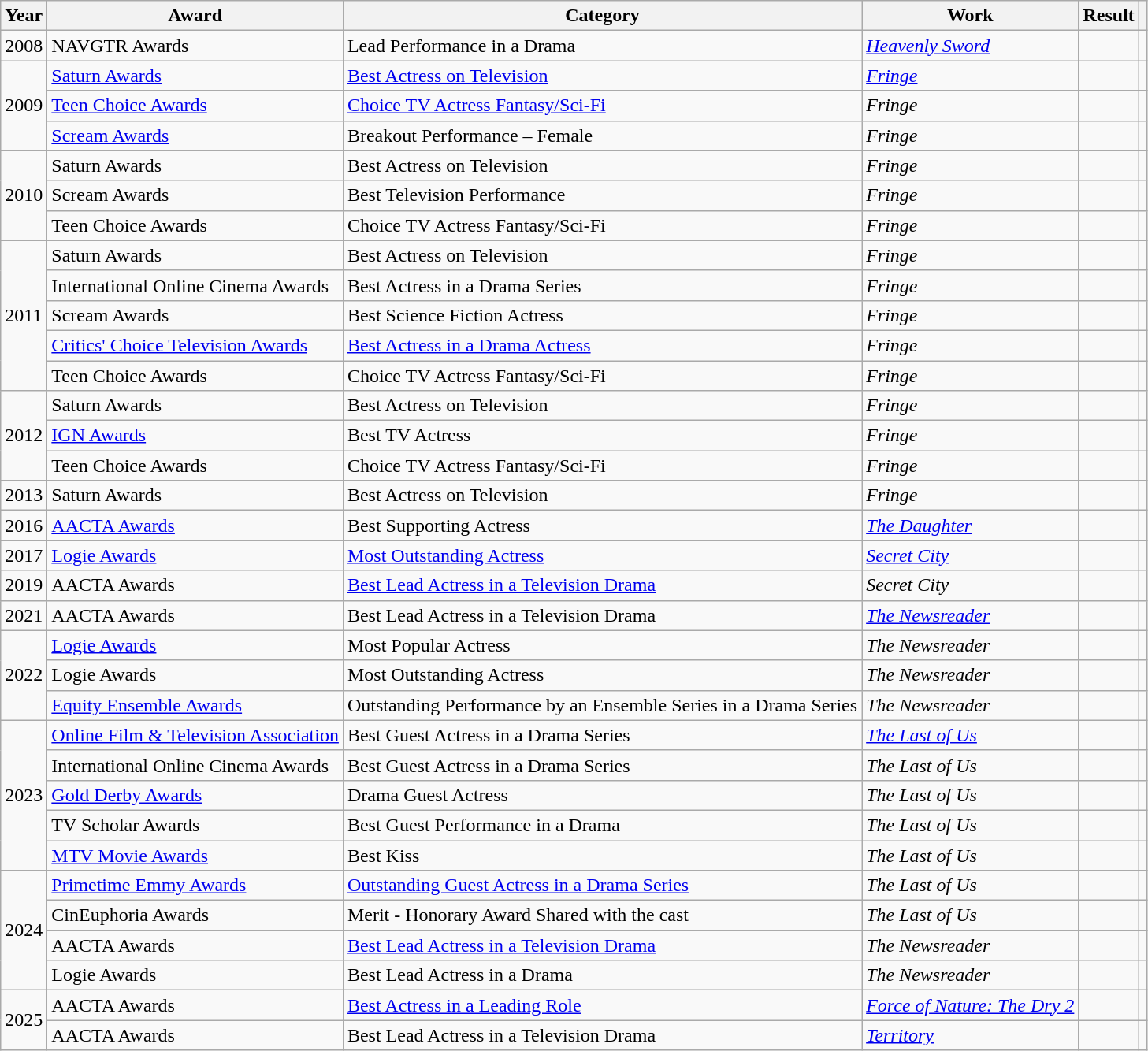<table class="wikitable sortable">
<tr>
<th>Year</th>
<th>Award</th>
<th>Category</th>
<th>Work</th>
<th>Result</th>
<th class="unsortable"></th>
</tr>
<tr>
<td>2008</td>
<td>NAVGTR Awards</td>
<td>Lead Performance in a Drama</td>
<td><em><a href='#'>Heavenly Sword</a></em></td>
<td></td>
<td></td>
</tr>
<tr>
<td rowspan="3">2009</td>
<td><a href='#'>Saturn Awards</a></td>
<td><a href='#'>Best Actress on Television</a></td>
<td><em><a href='#'>Fringe</a></em></td>
<td></td>
<td></td>
</tr>
<tr>
<td><a href='#'>Teen Choice Awards</a></td>
<td><a href='#'>Choice TV Actress Fantasy/Sci-Fi</a></td>
<td><em>Fringe</em></td>
<td></td>
<td></td>
</tr>
<tr>
<td><a href='#'>Scream Awards</a></td>
<td>Breakout Performance – Female</td>
<td><em>Fringe</em></td>
<td></td>
<td></td>
</tr>
<tr>
<td rowspan="3">2010</td>
<td>Saturn Awards</td>
<td>Best Actress on Television</td>
<td><em>Fringe</em></td>
<td></td>
<td style="text-align: center;"></td>
</tr>
<tr>
<td>Scream Awards</td>
<td>Best Television Performance</td>
<td><em>Fringe</em></td>
<td></td>
<td style="text-align: center;"></td>
</tr>
<tr>
<td>Teen Choice Awards</td>
<td>Choice TV Actress Fantasy/Sci-Fi</td>
<td><em>Fringe</em></td>
<td></td>
<td style="text-align: center;"></td>
</tr>
<tr>
<td rowspan="5">2011</td>
<td>Saturn Awards</td>
<td>Best Actress on Television</td>
<td><em>Fringe</em></td>
<td></td>
<td></td>
</tr>
<tr>
<td>International Online Cinema Awards</td>
<td>Best Actress in a Drama Series</td>
<td><em>Fringe</em></td>
<td></td>
<td></td>
</tr>
<tr>
<td>Scream Awards</td>
<td>Best Science Fiction Actress</td>
<td><em>Fringe</em></td>
<td></td>
<td></td>
</tr>
<tr>
<td><a href='#'>Critics' Choice Television Awards</a></td>
<td><a href='#'>Best Actress in a Drama Actress</a></td>
<td><em>Fringe</em></td>
<td></td>
<td></td>
</tr>
<tr>
<td>Teen Choice Awards</td>
<td>Choice TV Actress Fantasy/Sci-Fi</td>
<td><em>Fringe</em></td>
<td></td>
<td></td>
</tr>
<tr>
<td rowspan="3">2012</td>
<td>Saturn Awards</td>
<td>Best Actress on Television</td>
<td><em>Fringe</em></td>
<td></td>
<td></td>
</tr>
<tr>
<td><a href='#'>IGN Awards</a></td>
<td>Best TV Actress</td>
<td><em>Fringe</em></td>
<td></td>
<td></td>
</tr>
<tr>
<td>Teen Choice Awards</td>
<td>Choice TV Actress Fantasy/Sci-Fi</td>
<td><em>Fringe</em></td>
<td></td>
<td></td>
</tr>
<tr>
<td>2013</td>
<td>Saturn Awards</td>
<td>Best Actress on Television</td>
<td><em>Fringe</em></td>
<td></td>
<td></td>
</tr>
<tr>
<td>2016</td>
<td><a href='#'>AACTA Awards</a></td>
<td>Best Supporting Actress</td>
<td data-sort-value="Daughter, The"><em><a href='#'>The Daughter</a></em></td>
<td></td>
<td></td>
</tr>
<tr>
<td>2017</td>
<td><a href='#'>Logie Awards</a></td>
<td><a href='#'>Most Outstanding Actress</a></td>
<td><em><a href='#'>Secret City</a></em></td>
<td></td>
<td></td>
</tr>
<tr>
<td>2019</td>
<td>AACTA Awards</td>
<td><a href='#'>Best Lead Actress in a Television Drama</a></td>
<td><em>Secret City</em></td>
<td></td>
<td></td>
</tr>
<tr>
<td>2021</td>
<td>AACTA Awards</td>
<td>Best Lead Actress in a Television Drama</td>
<td data-sort-value="Newsreader, The"><em><a href='#'>The Newsreader</a></em></td>
<td></td>
<td></td>
</tr>
<tr>
<td rowspan="3">2022</td>
<td><a href='#'>Logie Awards</a></td>
<td>Most Popular Actress</td>
<td data-sort-value="Newsreader, The"><em>The Newsreader</em></td>
<td></td>
<td></td>
</tr>
<tr>
<td>Logie Awards</td>
<td>Most Outstanding Actress</td>
<td data-sort-value="Newsreader, The"><em>The Newsreader</em></td>
<td></td>
<td></td>
</tr>
<tr>
<td><a href='#'>Equity Ensemble Awards</a></td>
<td>Outstanding Performance by an Ensemble Series in a Drama Series</td>
<td data-sort-value="Newsreader, The"><em>The Newsreader</em></td>
<td></td>
<td></td>
</tr>
<tr>
<td rowspan="5">2023</td>
<td><a href='#'>Online Film & Television Association</a></td>
<td>Best Guest Actress in a Drama Series</td>
<td data-sort-value="Last of Us, The"><em><a href='#'>The Last of Us</a></em></td>
<td></td>
<td></td>
</tr>
<tr>
<td>International Online Cinema Awards</td>
<td>Best Guest Actress in a Drama Series</td>
<td data-sort-value="Last of Us, The"><em>The Last of Us</em></td>
<td></td>
<td></td>
</tr>
<tr>
<td><a href='#'>Gold Derby Awards</a></td>
<td>Drama Guest Actress</td>
<td data-sort-value="Last of Us, The"><em>The Last of Us</em></td>
<td></td>
<td></td>
</tr>
<tr>
<td>TV Scholar Awards</td>
<td>Best Guest Performance in a Drama</td>
<td data-sort-value="Last of Us, The"><em>The Last of Us</em></td>
<td></td>
<td></td>
</tr>
<tr>
<td><a href='#'>MTV Movie Awards</a></td>
<td>Best Kiss</td>
<td data-sort-value="Last of Us, The"><em>The Last of Us</em></td>
<td></td>
<td></td>
</tr>
<tr>
<td rowspan="4">2024</td>
<td><a href='#'>Primetime Emmy Awards</a></td>
<td><a href='#'>Outstanding Guest Actress in a Drama Series</a></td>
<td data-sort-value="Last of Us, The"><em>The Last of Us</em></td>
<td></td>
<td></td>
</tr>
<tr>
<td>CinEuphoria Awards</td>
<td>Merit - Honorary Award Shared with the cast</td>
<td data-sort-value="Last of Us, The"><em>The Last of Us</em></td>
<td></td>
<td></td>
</tr>
<tr>
<td>AACTA Awards</td>
<td><a href='#'>Best Lead Actress in a Television Drama</a></td>
<td data-sort-value="Newsreader, The"><em>The Newsreader</em></td>
<td></td>
<td></td>
</tr>
<tr>
<td>Logie Awards</td>
<td>Best Lead Actress in a Drama</td>
<td data-sort-value="Newsreader, The"><em>The Newsreader</em></td>
<td></td>
<td></td>
</tr>
<tr>
<td rowspan="2">2025</td>
<td>AACTA Awards</td>
<td><a href='#'>Best Actress in a Leading Role</a></td>
<td><em><a href='#'>Force of Nature: The Dry 2</a></em></td>
<td></td>
<td></td>
</tr>
<tr>
<td>AACTA Awards</td>
<td AACTA Award for Best Lead Actress in a Television Drama>Best Lead Actress in a Television Drama</td>
<td><em><a href='#'>Territory</a></em></td>
<td></td>
<td></td>
</tr>
</table>
